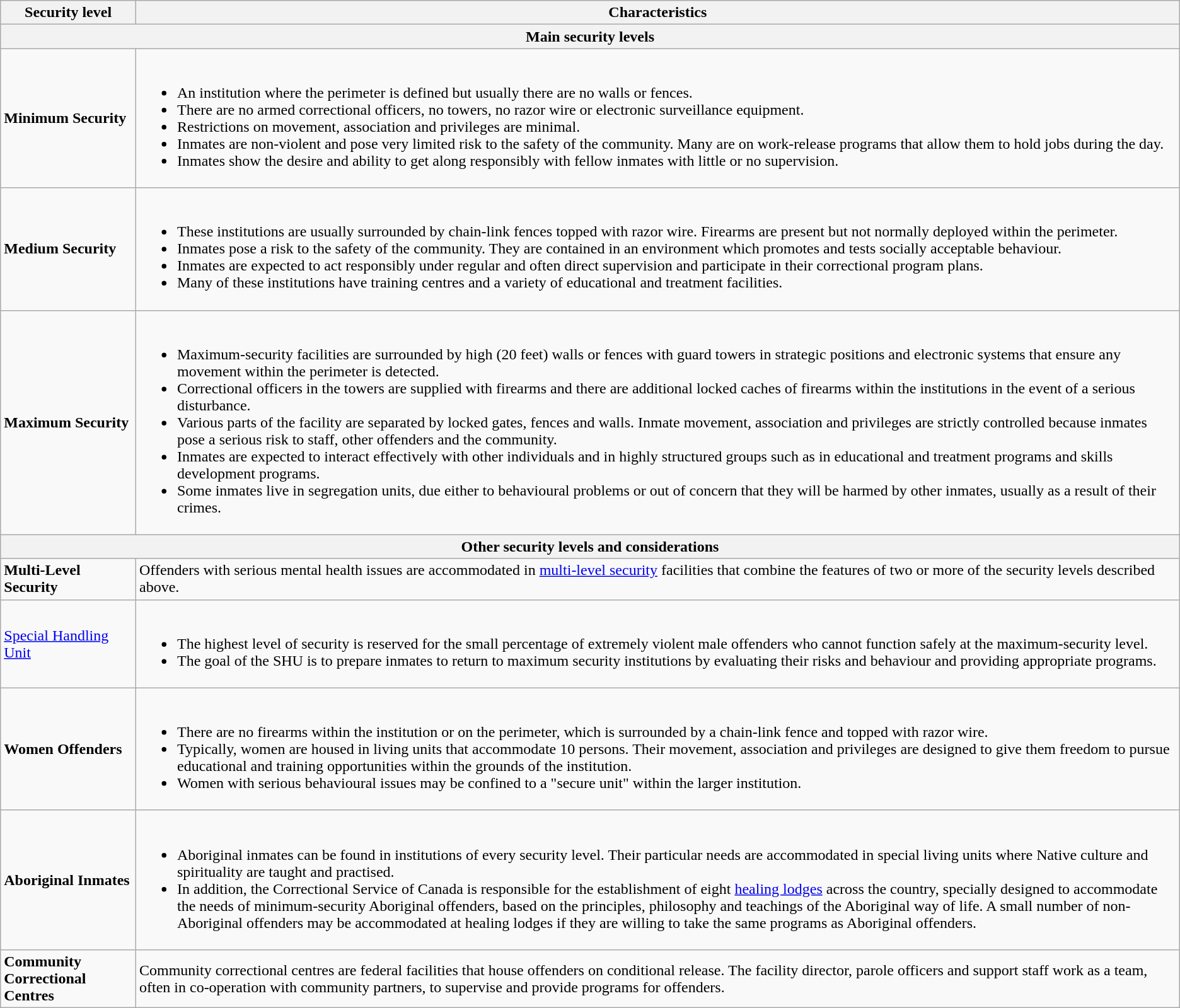<table class="wikitable">
<tr>
<th>Security level</th>
<th>Characteristics</th>
</tr>
<tr>
<th colspan="2">Main security levels</th>
</tr>
<tr>
<td><strong>Minimum Security</strong></td>
<td><br><ul><li>An institution where the perimeter is defined but usually there are no walls or fences.</li><li>There are no armed correctional officers, no towers, no razor wire or electronic surveillance equipment.</li><li>Restrictions on movement, association and privileges are minimal.</li><li>Inmates are non-violent and pose very limited risk to the safety of the community. Many are on work-release programs that allow them to hold jobs during the day.</li><li>Inmates show the desire and ability to get along responsibly with fellow inmates with little or no supervision.</li></ul></td>
</tr>
<tr>
<td><strong>Medium Security</strong></td>
<td><br><ul><li>These institutions are usually surrounded by chain-link fences topped with razor wire. Firearms are present but not normally deployed within the perimeter.</li><li>Inmates pose a risk to the safety of the community. They are contained in an environment which promotes and tests socially acceptable behaviour.</li><li>Inmates are expected to act responsibly under regular and often direct supervision and participate in their correctional program plans.</li><li>Many of these institutions have training centres and a variety of educational and treatment facilities.</li></ul></td>
</tr>
<tr>
<td><strong>Maximum Security</strong></td>
<td><br><ul><li>Maximum-security facilities are surrounded by high (20 feet) walls or fences with guard towers in strategic positions and electronic systems that ensure any movement within the perimeter is detected.</li><li>Correctional officers in the towers are supplied with firearms and there are additional locked caches of firearms within the institutions in the event of a serious disturbance.</li><li>Various parts of the facility are separated by locked gates, fences and walls. Inmate movement, association and privileges are strictly controlled because inmates pose a serious risk to staff, other offenders and the community.</li><li>Inmates are expected to interact effectively with other individuals and in highly structured groups such as in educational and treatment programs and skills development programs.</li><li>Some inmates live in segregation units, due either to behavioural problems or out of concern that they will be harmed by other inmates, usually as a result of their crimes.</li></ul></td>
</tr>
<tr>
<th colspan="2">Other security levels and considerations</th>
</tr>
<tr>
<td><strong>Multi-Level Security</strong></td>
<td>Offenders with serious mental health issues are accommodated in <a href='#'>multi-level security</a> facilities that combine the features of two or more of the security levels described above.</td>
</tr>
<tr>
<td><a href='#'>Special Handling Unit</a></td>
<td><br><ul><li>The highest level of security is reserved for the small percentage of extremely violent male offenders who cannot function safely at the maximum-security level.</li><li>The goal of the SHU is to prepare inmates to return to maximum security institutions by evaluating their risks and behaviour and providing appropriate programs.</li></ul></td>
</tr>
<tr>
<td><strong>Women Offenders</strong></td>
<td><br><ul><li>There are no firearms within the institution or on the perimeter, which is surrounded by a chain-link fence and topped with razor wire.</li><li>Typically, women are housed in living units that accommodate 10 persons. Their movement, association and privileges are designed to give them freedom to pursue educational and training opportunities within the grounds of the institution.</li><li>Women with serious behavioural issues may be confined to a "secure unit" within the larger institution.</li></ul></td>
</tr>
<tr>
<td><strong>Aboriginal Inmates</strong></td>
<td><br><ul><li>Aboriginal inmates can be found in institutions of every security level. Their particular needs are accommodated in special living units where Native culture and spirituality are taught and practised.</li><li>In addition, the Correctional Service of Canada is responsible for the establishment of eight <a href='#'>healing lodges</a> across the country, specially designed to accommodate the needs of minimum-security Aboriginal offenders, based on the principles, philosophy and teachings of the Aboriginal way of life. A small number of non-Aboriginal offenders may be accommodated at healing lodges if they are willing to take the same programs as Aboriginal offenders.</li></ul></td>
</tr>
<tr>
<td><strong>Community Correctional Centres</strong></td>
<td>Community correctional centres are federal facilities that house offenders on conditional release. The facility director, parole officers and support staff work as a team, often in co-operation with community partners, to supervise and provide programs for offenders.</td>
</tr>
</table>
